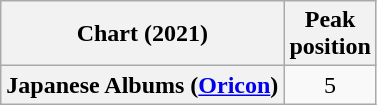<table class="wikitable plainrowheaders" style="text-align:center">
<tr>
<th scope="col">Chart (2021)</th>
<th scope="col">Peak<br>position</th>
</tr>
<tr>
<th scope="row">Japanese Albums (<a href='#'>Oricon</a>)</th>
<td>5</td>
</tr>
</table>
